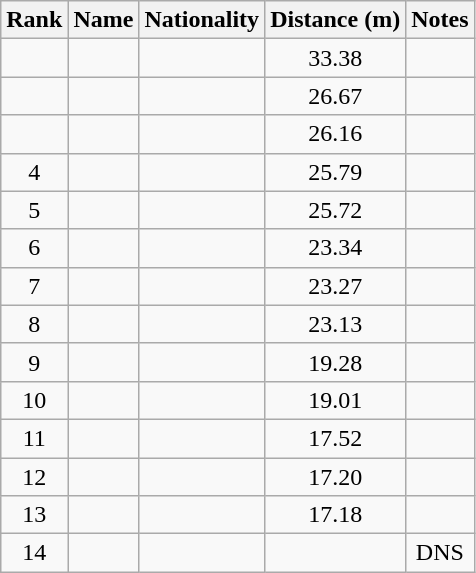<table class="wikitable sortable" style="text-align:center">
<tr>
<th>Rank</th>
<th>Name</th>
<th>Nationality</th>
<th>Distance (m)</th>
<th>Notes</th>
</tr>
<tr>
<td></td>
<td align=left></td>
<td align=left></td>
<td>33.38</td>
<td></td>
</tr>
<tr>
<td></td>
<td align=left></td>
<td align=left></td>
<td>26.67</td>
<td></td>
</tr>
<tr>
<td></td>
<td align=left></td>
<td align=left></td>
<td>26.16</td>
<td></td>
</tr>
<tr>
<td>4</td>
<td align=left></td>
<td align=left></td>
<td>25.79</td>
<td></td>
</tr>
<tr>
<td>5</td>
<td align=left></td>
<td align=left></td>
<td>25.72</td>
<td></td>
</tr>
<tr>
<td>6</td>
<td align=left></td>
<td align=left></td>
<td>23.34</td>
<td></td>
</tr>
<tr>
<td>7</td>
<td align=left></td>
<td align=left></td>
<td>23.27</td>
<td></td>
</tr>
<tr>
<td>8</td>
<td align=left></td>
<td align=left></td>
<td>23.13</td>
<td></td>
</tr>
<tr>
<td>9</td>
<td align=left></td>
<td align=left></td>
<td>19.28</td>
<td></td>
</tr>
<tr>
<td>10</td>
<td align=left></td>
<td align=left></td>
<td>19.01</td>
<td></td>
</tr>
<tr>
<td>11</td>
<td align=left></td>
<td align=left></td>
<td>17.52</td>
<td></td>
</tr>
<tr>
<td>12</td>
<td align=left></td>
<td align=left></td>
<td>17.20</td>
<td></td>
</tr>
<tr>
<td>13</td>
<td align=left></td>
<td align=left></td>
<td>17.18</td>
<td></td>
</tr>
<tr>
<td>14</td>
<td align=left></td>
<td align=left></td>
<td></td>
<td>DNS</td>
</tr>
</table>
